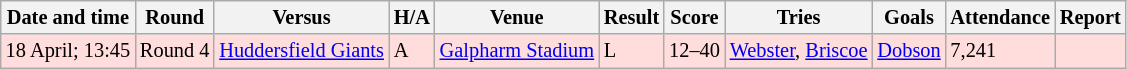<table class="wikitable" style="font-size:85%;">
<tr>
<th>Date and time</th>
<th>Round</th>
<th>Versus</th>
<th>H/A</th>
<th>Venue</th>
<th>Result</th>
<th>Score</th>
<th>Tries</th>
<th>Goals</th>
<th>Attendance</th>
<th>Report</th>
</tr>
<tr style="background:#ffdddd;">
<td>18 April; 13:45</td>
<td>Round 4</td>
<td> <a href='#'>Huddersfield Giants</a></td>
<td>A</td>
<td><a href='#'>Galpharm Stadium</a></td>
<td>L</td>
<td>12–40</td>
<td><a href='#'>Webster</a>, <a href='#'>Briscoe</a></td>
<td><a href='#'>Dobson</a></td>
<td>7,241</td>
<td></td>
</tr>
</table>
